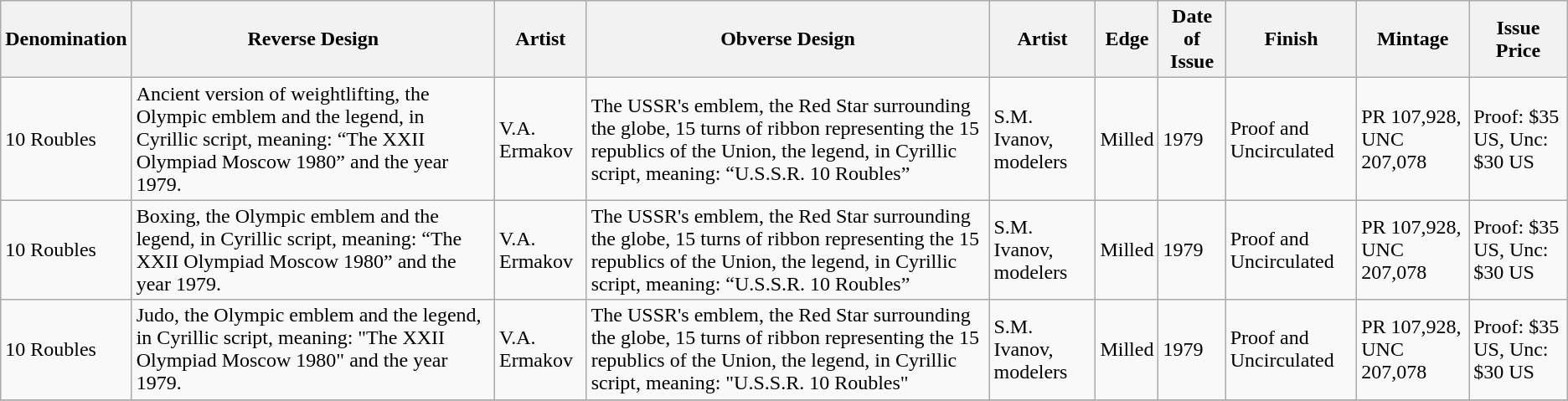<table class="wikitable">
<tr>
<th>Denomination</th>
<th>Reverse Design</th>
<th>Artist</th>
<th>Obverse Design</th>
<th>Artist</th>
<th>Edge</th>
<th>Date of Issue</th>
<th>Finish</th>
<th>Mintage</th>
<th>Issue Price</th>
</tr>
<tr>
<td>10 Roubles</td>
<td>Ancient version of weightlifting, the Olympic emblem and the legend, in Cyrillic script, meaning: “The XXII Olympiad Moscow 1980” and the year 1979.</td>
<td>V.A. Ermakov</td>
<td>The USSR's emblem, the Red Star surrounding the globe, 15 turns of ribbon representing the 15 republics of the Union, the legend, in Cyrillic script, meaning: “U.S.S.R. 10 Roubles”</td>
<td>S.M. Ivanov, modelers</td>
<td>Milled</td>
<td>1979</td>
<td>Proof and Uncirculated</td>
<td>PR 107,928, UNC 207,078</td>
<td>Proof: $35 US, Unc: $30 US</td>
</tr>
<tr>
<td>10 Roubles</td>
<td>Boxing, the Olympic emblem and the legend, in Cyrillic script, meaning: “The XXII Olympiad Moscow 1980” and the year 1979.</td>
<td>V.A. Ermakov</td>
<td>The USSR's emblem, the Red Star surrounding the globe, 15 turns of ribbon representing the 15 republics of the Union, the legend, in Cyrillic script, meaning: “U.S.S.R. 10 Roubles”</td>
<td>S.M. Ivanov, modelers</td>
<td>Milled</td>
<td>1979</td>
<td>Proof and Uncirculated</td>
<td>PR 107,928, UNC 207,078</td>
<td>Proof: $35 US, Unc: $30 US</td>
</tr>
<tr>
<td>10 Roubles</td>
<td>Judo, the Olympic emblem and the legend, in Cyrillic script, meaning: "The XXII Olympiad Moscow 1980" and the year 1979.</td>
<td>V.A. Ermakov</td>
<td>The USSR's emblem, the Red Star surrounding the globe, 15 turns of ribbon representing the 15 republics of the Union, the legend, in Cyrillic script, meaning: "U.S.S.R. 10 Roubles"</td>
<td>S.M. Ivanov, modelers</td>
<td>Milled</td>
<td>1979</td>
<td>Proof and Uncirculated</td>
<td>PR 107,928, UNC 207,078</td>
<td>Proof: $35 US, Unc: $30 US</td>
</tr>
<tr>
</tr>
</table>
